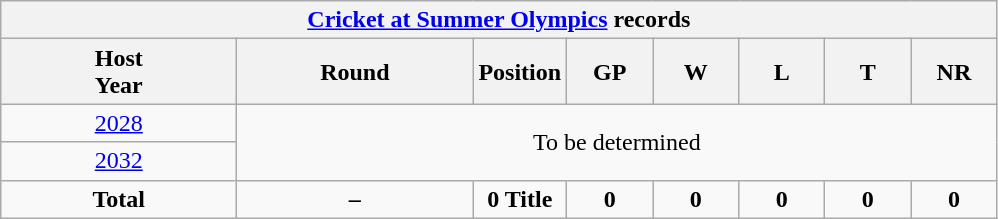<table class="wikitable" style="text-align: center; width=900px;">
<tr>
<th colspan=9><a href='#'>Cricket at Summer Olympics</a> records</th>
</tr>
<tr>
<th width=150>Host<br>Year</th>
<th width=150>Round</th>
<th width=50>Position</th>
<th width=50>GP</th>
<th width=50>W</th>
<th width=50>L</th>
<th width=50>T</th>
<th width=50>NR</th>
</tr>
<tr>
<td> <a href='#'>2028</a></td>
<td colspan=8 rowspan=2>To be determined</td>
</tr>
<tr>
<td> <a href='#'>2032</a></td>
</tr>
<tr>
<td><strong>Total</strong></td>
<td><strong>–</strong></td>
<td><strong>0 Title</strong></td>
<td><strong>0</strong></td>
<td><strong>0</strong></td>
<td><strong>0</strong></td>
<td><strong>0</strong></td>
<td><strong>0</strong></td>
</tr>
</table>
